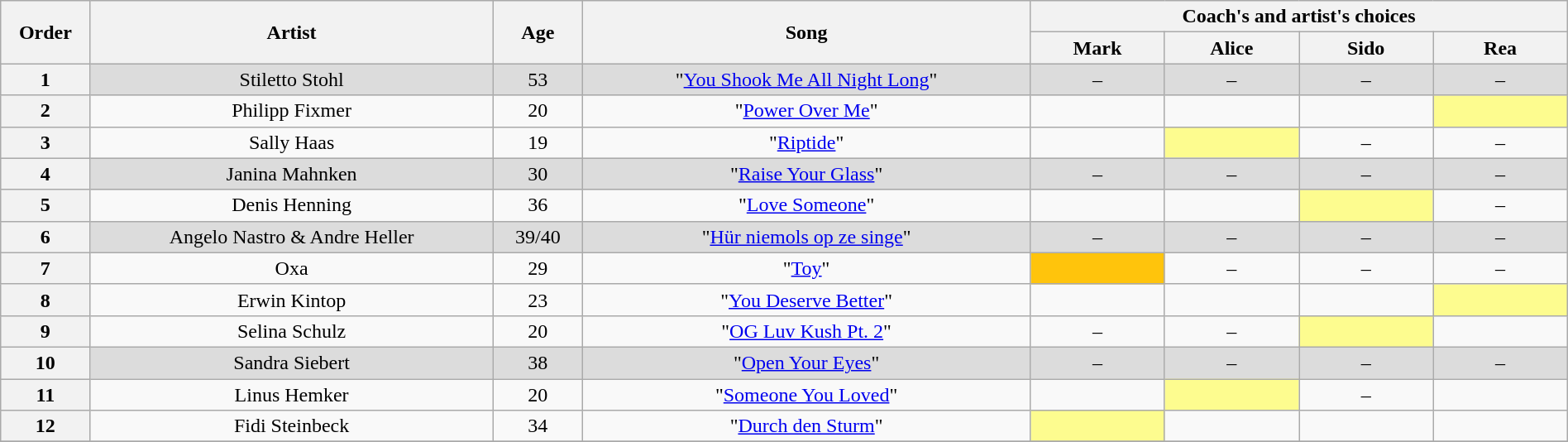<table class="wikitable" style="text-align:center; width:100%;">
<tr>
<th scope="col" rowspan="2" style="width:04%;">Order</th>
<th scope="col" rowspan="2" style="width:18%;">Artist</th>
<th scope="col" rowspan="2" style="width:04%;">Age</th>
<th scope="col" rowspan="2" style="width:20%;">Song</th>
<th scope="col" colspan="4" style="width:24%;">Coach's and artist's choices</th>
</tr>
<tr>
<th style="width:06%;">Mark</th>
<th style="width:06%;">Alice</th>
<th style="width:06%;">Sido</th>
<th style="width:06%;">Rea</th>
</tr>
<tr style="background: #dcdcdc;" |>
<th>1</th>
<td>Stiletto Stohl</td>
<td>53</td>
<td>"<a href='#'>You Shook Me All Night Long</a>"</td>
<td>–</td>
<td>–</td>
<td>–</td>
<td>–</td>
</tr>
<tr>
<th>2</th>
<td>Philipp Fixmer</td>
<td>20</td>
<td>"<a href='#'>Power Over Me</a>"</td>
<td><strong></strong></td>
<td><strong></strong></td>
<td><strong></strong></td>
<td style="background: #fdfc8f;"><strong></strong></td>
</tr>
<tr>
<th>3</th>
<td>Sally Haas</td>
<td>19</td>
<td>"<a href='#'>Riptide</a>"</td>
<td><strong></strong></td>
<td style="background: #fdfc8f;"><strong></strong></td>
<td>–</td>
<td>–</td>
</tr>
<tr style="background: #dcdcdc;" |>
<th>4</th>
<td>Janina Mahnken</td>
<td>30</td>
<td>"<a href='#'>Raise Your Glass</a>"</td>
<td>–</td>
<td>–</td>
<td>–</td>
<td>–</td>
</tr>
<tr>
<th>5</th>
<td>Denis Henning</td>
<td>36</td>
<td>"<a href='#'>Love Someone</a>"</td>
<td><strong></strong></td>
<td><strong></strong></td>
<td style="background: #fdfc8f;"><strong></strong></td>
<td>–</td>
</tr>
<tr style="background: #dcdcdc;" |>
<th>6</th>
<td>Angelo Nastro & Andre Heller</td>
<td>39/40</td>
<td>"<a href='#'>Hür niemols op ze singe</a>"</td>
<td>–</td>
<td>–</td>
<td>–</td>
<td>–</td>
</tr>
<tr>
<th>7</th>
<td>Oxa</td>
<td>29</td>
<td>"<a href='#'>Toy</a>"</td>
<td style="background: #ffc40c;"><strong></strong></td>
<td>–</td>
<td>–</td>
<td>–</td>
</tr>
<tr>
<th>8</th>
<td>Erwin Kintop</td>
<td>23</td>
<td>"<a href='#'>You Deserve Better</a>"</td>
<td><strong></strong></td>
<td><strong></strong></td>
<td><strong></strong></td>
<td style="background: #fdfc8f;"><strong></strong></td>
</tr>
<tr>
<th>9</th>
<td>Selina Schulz</td>
<td>20</td>
<td>"<a href='#'>OG Luv Kush Pt. 2</a>"</td>
<td>–</td>
<td>–</td>
<td style="background: #fdfc8f;"><strong></strong></td>
<td><strong></strong></td>
</tr>
<tr style="background: #dcdcdc;" |>
<th>10</th>
<td>Sandra Siebert</td>
<td>38</td>
<td>"<a href='#'>Open Your Eyes</a>"</td>
<td>–</td>
<td>–</td>
<td>–</td>
<td>–</td>
</tr>
<tr>
<th>11</th>
<td>Linus Hemker</td>
<td>20</td>
<td>"<a href='#'>Someone You Loved</a>"</td>
<td><strong></strong></td>
<td style="background: #fdfc8f;"><strong></strong></td>
<td>–</td>
<td><strong></strong></td>
</tr>
<tr>
<th>12</th>
<td>Fidi Steinbeck</td>
<td>34</td>
<td>"<a href='#'>Durch den Sturm</a>"</td>
<td style="background: #fdfc8f;"><strong></strong></td>
<td><strong></strong></td>
<td><strong></strong></td>
<td><strong></strong></td>
</tr>
<tr>
</tr>
</table>
